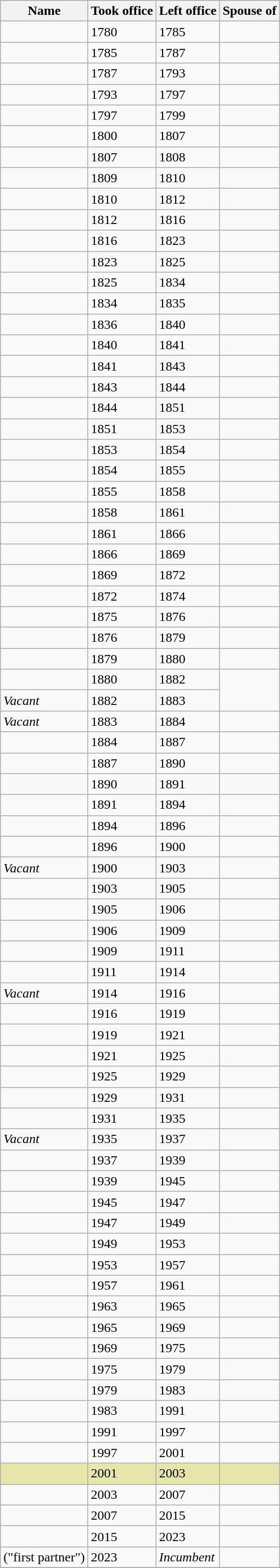<table class="wikitable sortable sticky-header">
<tr>
<th>Name</th>
<th>Took office</th>
<th>Left office</th>
<th>Spouse of</th>
</tr>
<tr>
<td></td>
<td>1780</td>
<td>1785</td>
<td></td>
</tr>
<tr>
<td></td>
<td>1785</td>
<td>1787</td>
<td></td>
</tr>
<tr>
<td></td>
<td>1787</td>
<td>1793</td>
<td></td>
</tr>
<tr>
<td></td>
<td>1793</td>
<td>1797</td>
<td></td>
</tr>
<tr>
<td></td>
<td>1797</td>
<td>1799</td>
<td></td>
</tr>
<tr>
<td></td>
<td>1800</td>
<td>1807</td>
<td></td>
</tr>
<tr>
<td></td>
<td>1807</td>
<td>1808</td>
<td></td>
</tr>
<tr>
<td></td>
<td>1809</td>
<td>1810</td>
<td></td>
</tr>
<tr>
<td></td>
<td>1810</td>
<td>1812</td>
<td></td>
</tr>
<tr>
<td></td>
<td>1812</td>
<td>1816</td>
<td></td>
</tr>
<tr>
<td></td>
<td>1816</td>
<td>1823</td>
<td></td>
</tr>
<tr>
<td></td>
<td>1823</td>
<td>1825</td>
<td></td>
</tr>
<tr>
<td></td>
<td>1825</td>
<td>1834</td>
<td></td>
</tr>
<tr>
<td></td>
<td>1834</td>
<td>1835</td>
<td></td>
</tr>
<tr>
<td></td>
<td>1836</td>
<td>1840</td>
<td></td>
</tr>
<tr>
<td></td>
<td>1840</td>
<td>1841</td>
<td></td>
</tr>
<tr>
<td></td>
<td>1841</td>
<td>1843</td>
<td></td>
</tr>
<tr>
<td></td>
<td>1843</td>
<td>1844</td>
<td></td>
</tr>
<tr>
<td></td>
<td>1844</td>
<td>1851</td>
<td></td>
</tr>
<tr>
<td></td>
<td>1851</td>
<td>1853</td>
<td></td>
</tr>
<tr>
<td></td>
<td>1853</td>
<td>1854</td>
<td></td>
</tr>
<tr>
<td></td>
<td>1854</td>
<td>1855</td>
<td></td>
</tr>
<tr>
<td></td>
<td>1855</td>
<td>1858</td>
<td></td>
</tr>
<tr>
<td></td>
<td>1858</td>
<td>1861</td>
<td></td>
</tr>
<tr>
<td></td>
<td>1861</td>
<td>1866</td>
<td></td>
</tr>
<tr>
<td></td>
<td>1866</td>
<td>1869</td>
<td></td>
</tr>
<tr>
<td></td>
<td>1869</td>
<td>1872</td>
<td></td>
</tr>
<tr>
<td></td>
<td>1872</td>
<td>1874</td>
<td></td>
</tr>
<tr>
<td></td>
<td>1875</td>
<td>1876</td>
<td></td>
</tr>
<tr>
<td></td>
<td>1876</td>
<td>1879</td>
<td></td>
</tr>
<tr>
<td></td>
<td>1879</td>
<td>1880</td>
<td></td>
</tr>
<tr>
<td></td>
<td>1880</td>
<td>1882</td>
<td rowspan=2></td>
</tr>
<tr>
<td><em>Vacant</em></td>
<td>1882</td>
<td>1883</td>
</tr>
<tr>
<td><em>Vacant</em></td>
<td>1883</td>
<td>1884</td>
<td></td>
</tr>
<tr>
<td></td>
<td>1884</td>
<td>1887</td>
<td></td>
</tr>
<tr>
<td></td>
<td>1887</td>
<td>1890</td>
<td></td>
</tr>
<tr>
<td></td>
<td>1890</td>
<td>1891</td>
<td></td>
</tr>
<tr>
<td></td>
<td>1891</td>
<td>1894</td>
<td></td>
</tr>
<tr>
<td></td>
<td>1894</td>
<td>1896</td>
<td></td>
</tr>
<tr>
<td></td>
<td>1896</td>
<td>1900</td>
<td></td>
</tr>
<tr>
<td><em>Vacant</em></td>
<td>1900</td>
<td>1903</td>
<td></td>
</tr>
<tr>
<td></td>
<td>1903</td>
<td>1905</td>
<td></td>
</tr>
<tr>
<td></td>
<td>1905</td>
<td>1906</td>
<td></td>
</tr>
<tr>
<td></td>
<td>1906</td>
<td>1909</td>
<td></td>
</tr>
<tr>
<td></td>
<td>1909</td>
<td>1911</td>
<td></td>
</tr>
<tr>
<td></td>
<td>1911</td>
<td>1914</td>
<td></td>
</tr>
<tr>
<td><em>Vacant</em></td>
<td>1914</td>
<td>1916</td>
<td></td>
</tr>
<tr>
<td></td>
<td>1916</td>
<td>1919</td>
<td></td>
</tr>
<tr>
<td></td>
<td>1919</td>
<td>1921</td>
<td></td>
</tr>
<tr>
<td></td>
<td>1921</td>
<td>1925</td>
<td></td>
</tr>
<tr>
<td></td>
<td>1925</td>
<td>1929</td>
<td></td>
</tr>
<tr>
<td></td>
<td>1929</td>
<td>1931</td>
<td></td>
</tr>
<tr>
<td></td>
<td>1931</td>
<td>1935</td>
<td></td>
</tr>
<tr>
<td><em>Vacant</em></td>
<td>1935</td>
<td>1937</td>
<td></td>
</tr>
<tr>
<td></td>
<td>1937</td>
<td>1939</td>
<td></td>
</tr>
<tr>
<td></td>
<td>1939</td>
<td>1945</td>
<td></td>
</tr>
<tr>
<td></td>
<td>1945</td>
<td>1947</td>
<td></td>
</tr>
<tr>
<td></td>
<td>1947</td>
<td>1949</td>
<td></td>
</tr>
<tr>
<td><em></em></td>
<td>1949</td>
<td>1953</td>
<td></td>
</tr>
<tr>
<td></td>
<td>1953</td>
<td>1957</td>
<td></td>
</tr>
<tr>
<td></td>
<td>1957</td>
<td>1961</td>
<td></td>
</tr>
<tr>
<td></td>
<td>1963</td>
<td>1965</td>
<td></td>
</tr>
<tr>
<td></td>
<td>1965</td>
<td>1969</td>
<td></td>
</tr>
<tr>
<td></td>
<td>1969</td>
<td>1975</td>
<td></td>
</tr>
<tr>
<td></td>
<td>1975</td>
<td>1979</td>
<td></td>
</tr>
<tr>
<td></td>
<td>1979</td>
<td>1983</td>
<td></td>
</tr>
<tr>
<td></td>
<td>1983</td>
<td>1991</td>
<td></td>
</tr>
<tr>
<td></td>
<td>1991</td>
<td>1997</td>
<td></td>
</tr>
<tr>
<td></td>
<td>1997</td>
<td>2001</td>
<td></td>
</tr>
<tr>
<td bgcolor=#E6E6AA></td>
<td bgcolor=#E6E6AA>2001</td>
<td bgcolor=#E6E6AA>2003</td>
<td bgcolor=#E6E6AA></td>
</tr>
<tr>
<td></td>
<td>2003</td>
<td>2007</td>
<td></td>
</tr>
<tr>
<td></td>
<td>2007</td>
<td>2015</td>
<td></td>
</tr>
<tr>
<td></td>
<td>2015</td>
<td>2023</td>
<td></td>
</tr>
<tr>
<td> ("first partner")</td>
<td>2023</td>
<td><em>Incumbent</em></td>
<td></td>
</tr>
<tr>
</tr>
</table>
